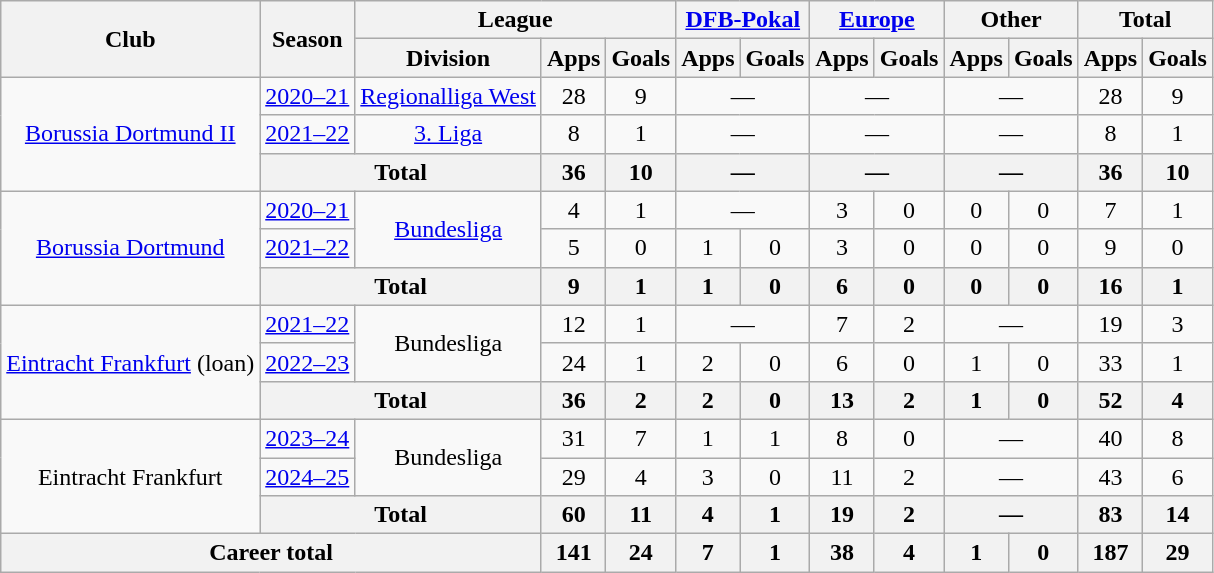<table class="wikitable" style="text-align: center">
<tr>
<th rowspan="2">Club</th>
<th rowspan="2">Season</th>
<th colspan="3">League</th>
<th colspan="2"><a href='#'>DFB-Pokal</a></th>
<th colspan="2"><a href='#'>Europe</a></th>
<th colspan="2">Other</th>
<th colspan="2">Total</th>
</tr>
<tr>
<th>Division</th>
<th>Apps</th>
<th>Goals</th>
<th>Apps</th>
<th>Goals</th>
<th>Apps</th>
<th>Goals</th>
<th>Apps</th>
<th>Goals</th>
<th>Apps</th>
<th>Goals</th>
</tr>
<tr>
<td rowspan="3"><a href='#'>Borussia Dortmund II</a></td>
<td><a href='#'>2020–21</a></td>
<td><a href='#'>Regionalliga West</a></td>
<td>28</td>
<td>9</td>
<td colspan="2">—</td>
<td colspan="2">—</td>
<td colspan="2">—</td>
<td>28</td>
<td>9</td>
</tr>
<tr>
<td><a href='#'>2021–22</a></td>
<td><a href='#'>3. Liga</a></td>
<td>8</td>
<td>1</td>
<td colspan="2">—</td>
<td colspan="2">—</td>
<td colspan="2">—</td>
<td>8</td>
<td>1</td>
</tr>
<tr>
<th colspan="2">Total</th>
<th>36</th>
<th>10</th>
<th colspan="2">—</th>
<th colspan="2">—</th>
<th colspan="2">—</th>
<th>36</th>
<th>10</th>
</tr>
<tr>
<td rowspan="3"><a href='#'>Borussia Dortmund</a></td>
<td><a href='#'>2020–21</a></td>
<td rowspan="2"><a href='#'>Bundesliga</a></td>
<td>4</td>
<td>1</td>
<td colspan="2">—</td>
<td>3</td>
<td>0</td>
<td>0</td>
<td>0</td>
<td>7</td>
<td>1</td>
</tr>
<tr>
<td><a href='#'>2021–22</a></td>
<td>5</td>
<td>0</td>
<td>1</td>
<td>0</td>
<td>3</td>
<td>0</td>
<td>0</td>
<td>0</td>
<td>9</td>
<td>0</td>
</tr>
<tr>
<th colspan="2">Total</th>
<th>9</th>
<th>1</th>
<th>1</th>
<th>0</th>
<th>6</th>
<th>0</th>
<th>0</th>
<th>0</th>
<th>16</th>
<th>1</th>
</tr>
<tr>
<td rowspan="3"><a href='#'>Eintracht Frankfurt</a> (loan)</td>
<td><a href='#'>2021–22</a></td>
<td rowspan="2">Bundesliga</td>
<td>12</td>
<td>1</td>
<td colspan="2">—</td>
<td>7</td>
<td>2</td>
<td colspan="2">—</td>
<td>19</td>
<td>3</td>
</tr>
<tr>
<td><a href='#'>2022–23</a></td>
<td>24</td>
<td>1</td>
<td>2</td>
<td>0</td>
<td>6</td>
<td>0</td>
<td>1</td>
<td>0</td>
<td>33</td>
<td>1</td>
</tr>
<tr>
<th colspan="2">Total</th>
<th>36</th>
<th>2</th>
<th>2</th>
<th>0</th>
<th>13</th>
<th>2</th>
<th>1</th>
<th>0</th>
<th>52</th>
<th>4</th>
</tr>
<tr>
<td rowspan="3">Eintracht Frankfurt</td>
<td><a href='#'>2023–24</a></td>
<td rowspan="2">Bundesliga</td>
<td>31</td>
<td>7</td>
<td>1</td>
<td>1</td>
<td>8</td>
<td>0</td>
<td colspan="2">—</td>
<td>40</td>
<td>8</td>
</tr>
<tr>
<td><a href='#'>2024–25</a></td>
<td>29</td>
<td>4</td>
<td>3</td>
<td>0</td>
<td>11</td>
<td>2</td>
<td colspan="2">—</td>
<td>43</td>
<td>6</td>
</tr>
<tr>
<th colspan="2">Total</th>
<th>60</th>
<th>11</th>
<th>4</th>
<th>1</th>
<th>19</th>
<th>2</th>
<th colspan="2">—</th>
<th>83</th>
<th>14</th>
</tr>
<tr>
<th colspan="3">Career total</th>
<th>141</th>
<th>24</th>
<th>7</th>
<th>1</th>
<th>38</th>
<th>4</th>
<th>1</th>
<th>0</th>
<th>187</th>
<th>29</th>
</tr>
</table>
